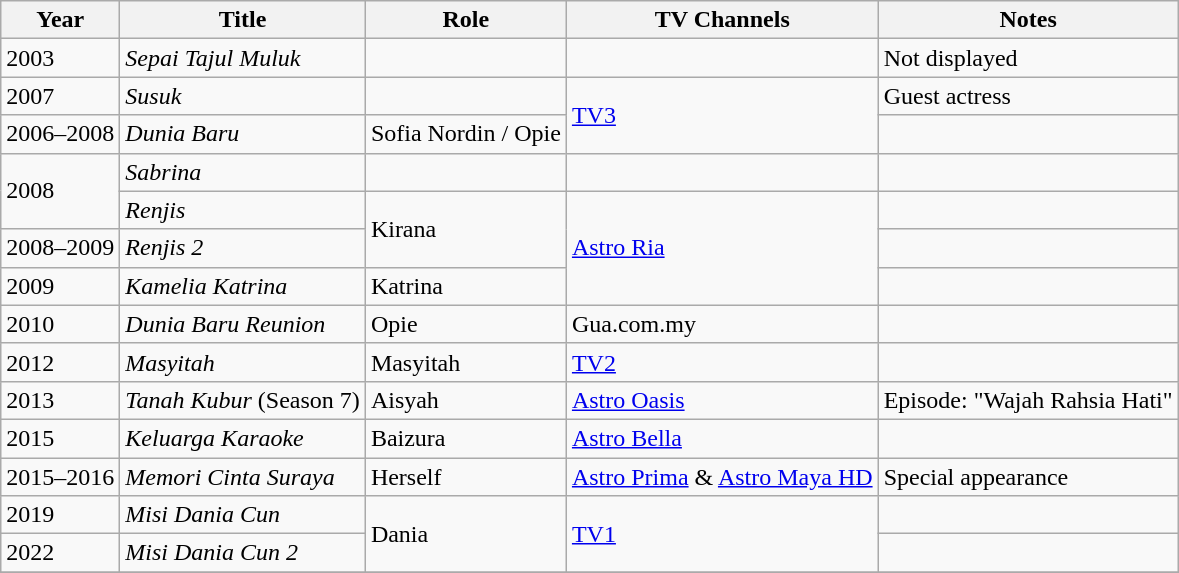<table class="wikitable">
<tr>
<th>Year</th>
<th>Title</th>
<th>Role</th>
<th>TV Channels</th>
<th>Notes</th>
</tr>
<tr>
<td>2003</td>
<td><em>Sepai Tajul Muluk</em></td>
<td></td>
<td></td>
<td>Not displayed</td>
</tr>
<tr>
<td>2007</td>
<td><em>Susuk</em></td>
<td></td>
<td rowspan="2"><a href='#'>TV3</a></td>
<td>Guest actress</td>
</tr>
<tr>
<td>2006–2008</td>
<td><em>Dunia Baru</em></td>
<td>Sofia Nordin / Opie</td>
<td></td>
</tr>
<tr>
<td rowspan="2">2008</td>
<td><em>Sabrina</em></td>
<td></td>
<td></td>
<td></td>
</tr>
<tr>
<td><em>Renjis</em></td>
<td rowspan="2">Kirana</td>
<td rowspan="3"><a href='#'>Astro Ria</a></td>
<td></td>
</tr>
<tr>
<td>2008–2009</td>
<td><em>Renjis 2</em></td>
<td></td>
</tr>
<tr>
<td>2009</td>
<td><em>Kamelia Katrina</em></td>
<td>Katrina</td>
<td></td>
</tr>
<tr>
<td>2010</td>
<td><em>Dunia Baru Reunion</em></td>
<td>Opie</td>
<td>Gua.com.my</td>
<td></td>
</tr>
<tr>
<td>2012</td>
<td><em>Masyitah</em></td>
<td>Masyitah</td>
<td><a href='#'>TV2</a></td>
<td></td>
</tr>
<tr>
<td>2013</td>
<td><em>Tanah Kubur</em> (Season 7)</td>
<td>Aisyah</td>
<td><a href='#'>Astro Oasis</a></td>
<td>Episode: "Wajah Rahsia Hati"</td>
</tr>
<tr>
<td>2015</td>
<td><em>Keluarga Karaoke</em></td>
<td>Baizura</td>
<td><a href='#'>Astro Bella</a></td>
<td></td>
</tr>
<tr>
<td>2015–2016</td>
<td><em>Memori Cinta Suraya</em></td>
<td>Herself</td>
<td><a href='#'>Astro Prima</a> & <a href='#'>Astro Maya HD</a></td>
<td>Special appearance</td>
</tr>
<tr>
<td>2019</td>
<td><em>Misi Dania Cun</em></td>
<td rowspan="2">Dania</td>
<td rowspan="2"><a href='#'>TV1</a></td>
<td></td>
</tr>
<tr>
<td>2022</td>
<td><em>Misi Dania Cun 2</em></td>
<td></td>
</tr>
<tr>
</tr>
</table>
